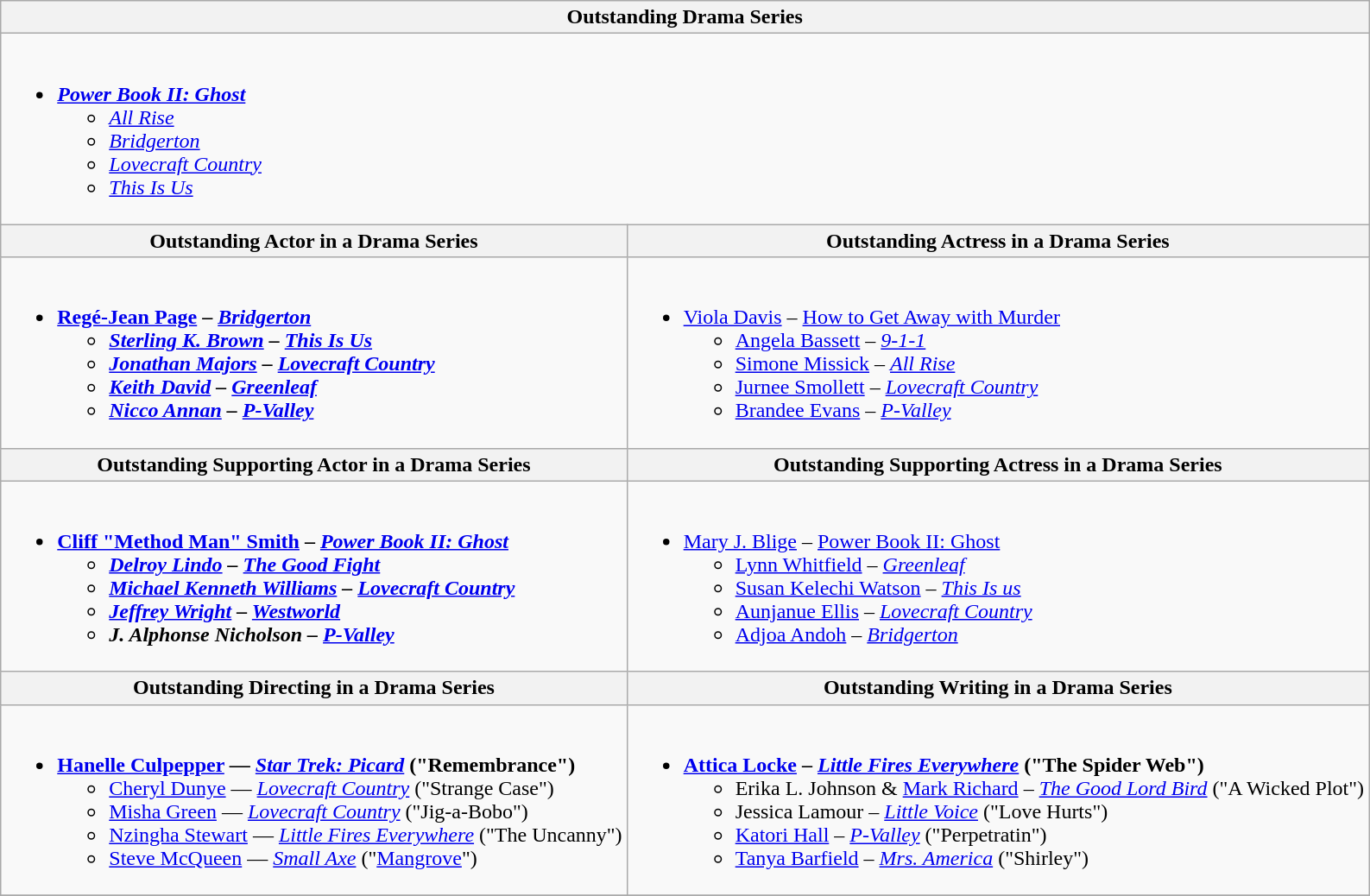<table class=wikitable style="width=72%">
<tr>
<th style="width=50%" colspan="2">Outstanding Drama Series</th>
</tr>
<tr>
<td style="vertical-align:top" colspan="2"><br><ul><li><strong><em><a href='#'>Power Book II: Ghost</a></em></strong><ul><li><em><a href='#'>All Rise</a></em></li><li><em><a href='#'>Bridgerton</a></em></li><li><em><a href='#'>Lovecraft Country</a></em></li><li><em><a href='#'>This Is Us</a></em></li></ul></li></ul></td>
</tr>
<tr>
<th>Outstanding Actor in a Drama Series</th>
<th>Outstanding Actress in a Drama Series</th>
</tr>
<tr>
<td style="vertical-align:top"><br><ul><li><strong><a href='#'>Regé-Jean Page</a> – <em><a href='#'>Bridgerton</a><strong><em><ul><li><a href='#'>Sterling K. Brown</a> – </em><a href='#'>This Is Us</a><em></li><li><a href='#'>Jonathan Majors</a> – </em><a href='#'>Lovecraft Country</a><em></li><li><a href='#'>Keith David</a> – </em><a href='#'>Greenleaf</a><em></li><li><a href='#'>Nicco Annan</a> – </em><a href='#'>P-Valley</a><em></li></ul></li></ul></td>
<td style="vertical-align:top"><br><ul><li></strong><a href='#'>Viola Davis</a> – </em><a href='#'>How to Get Away with Murder</a></em></strong><ul><li><a href='#'>Angela Bassett</a> – <em><a href='#'>9-1-1</a></em></li><li><a href='#'>Simone Missick</a> – <em><a href='#'>All Rise</a></em></li><li><a href='#'>Jurnee Smollett</a> – <em><a href='#'>Lovecraft Country</a></em></li><li><a href='#'>Brandee Evans</a> – <em><a href='#'>P-Valley</a></em></li></ul></li></ul></td>
</tr>
<tr>
<th>Outstanding Supporting Actor in a Drama Series</th>
<th>Outstanding Supporting Actress in a Drama Series</th>
</tr>
<tr>
<td style="vertical-align:top"><br><ul><li><strong><a href='#'>Cliff "Method Man" Smith</a> – <em><a href='#'>Power Book II: Ghost</a><strong><em><ul><li><a href='#'>Delroy Lindo</a> – </em><a href='#'>The Good Fight</a><em></li><li><a href='#'>Michael Kenneth Williams</a> – </em><a href='#'>Lovecraft Country</a><em></li><li><a href='#'>Jeffrey Wright</a> – </em><a href='#'>Westworld</a><em></li><li>J. Alphonse Nicholson – </em><a href='#'>P-Valley</a><em></li></ul></li></ul></td>
<td style="vertical-align:top"><br><ul><li></strong><a href='#'>Mary J. Blige</a> – </em><a href='#'>Power Book II: Ghost</a></em></strong><ul><li><a href='#'>Lynn Whitfield</a> – <em><a href='#'>Greenleaf</a></em></li><li><a href='#'>Susan Kelechi Watson</a> – <em><a href='#'>This Is us</a></em></li><li><a href='#'>Aunjanue Ellis</a> – <em><a href='#'>Lovecraft Country</a></em></li><li><a href='#'>Adjoa Andoh</a> – <em><a href='#'>Bridgerton</a></em></li></ul></li></ul></td>
</tr>
<tr>
<th>Outstanding Directing in a Drama Series</th>
<th>Outstanding Writing in a Drama Series</th>
</tr>
<tr>
<td style="vertical-align:top"><br><ul><li><strong><a href='#'>Hanelle Culpepper</a> — <em><a href='#'>Star Trek: Picard</a></em> ("Remembrance")</strong><ul><li><a href='#'>Cheryl Dunye</a> — <em><a href='#'>Lovecraft Country</a></em> ("Strange Case")</li><li><a href='#'>Misha Green</a> — <em><a href='#'>Lovecraft Country</a></em> ("Jig-a-Bobo")</li><li><a href='#'>Nzingha Stewart</a> — <em><a href='#'>Little Fires Everywhere</a></em> ("The Uncanny")</li><li><a href='#'>Steve McQueen</a> — <em><a href='#'>Small Axe</a></em> ("<a href='#'>Mangrove</a>")</li></ul></li></ul></td>
<td style="vertical-align:top"><br><ul><li><strong><a href='#'>Attica Locke</a> – <em><a href='#'>Little Fires Everywhere</a></em> ("The Spider Web")</strong><ul><li>Erika L. Johnson & <a href='#'>Mark Richard</a> – <em><a href='#'>The Good Lord Bird</a></em> ("A Wicked Plot")</li><li>Jessica Lamour – <em><a href='#'>Little Voice</a></em> ("Love Hurts")</li><li><a href='#'>Katori Hall</a> – <em><a href='#'>P-Valley</a></em> ("Perpetratin")</li><li><a href='#'>Tanya Barfield</a> – <em><a href='#'>Mrs. America</a></em> ("Shirley")</li></ul></li></ul></td>
</tr>
<tr>
</tr>
</table>
